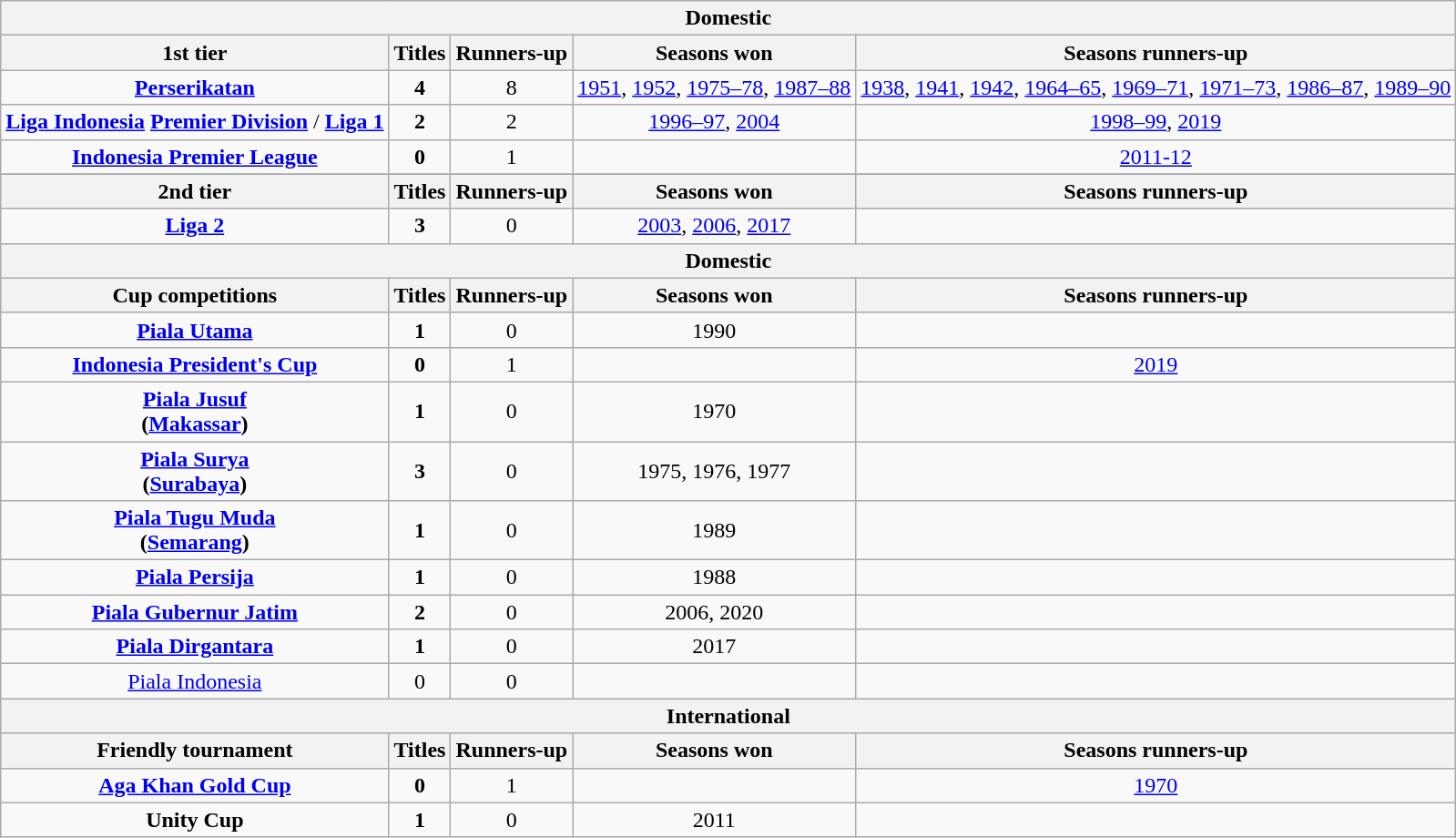<table class="wikitable" style="text-align:center;">
<tr>
<th colspan="5">Domestic</th>
</tr>
<tr>
<th>1st tier</th>
<th>Titles</th>
<th>Runners-up</th>
<th>Seasons won</th>
<th>Seasons runners-up</th>
</tr>
<tr>
<td><strong><a href='#'>Perserikatan</a></strong></td>
<td><strong>4</strong></td>
<td>8</td>
<td><a href='#'>1951</a>, <a href='#'>1952</a>, <a href='#'>1975–78</a>, <a href='#'>1987–88</a></td>
<td><a href='#'>1938</a>, <a href='#'>1941</a>, <a href='#'>1942</a>, <a href='#'>1964–65</a>, <a href='#'>1969–71</a>, <a href='#'>1971–73</a>, <a href='#'>1986–87</a>, <a href='#'>1989–90</a></td>
</tr>
<tr>
<td><strong><a href='#'>Liga Indonesia</a></strong> <strong><a href='#'>Premier Division</a></strong> /<strong> <a href='#'>Liga 1</a></strong></td>
<td><strong>2</strong></td>
<td>2</td>
<td><a href='#'>1996–97</a>, <a href='#'>2004</a></td>
<td><a href='#'>1998–99</a>, <a href='#'>2019</a></td>
</tr>
<tr>
<td><strong><a href='#'>Indonesia Premier League</a></strong></td>
<td><strong>0</strong></td>
<td>1</td>
<td></td>
<td><a href='#'>2011-12</a></td>
</tr>
<tr>
</tr>
<tr>
<th>2nd tier</th>
<th>Titles</th>
<th>Runners-up</th>
<th>Seasons won</th>
<th>Seasons runners-up</th>
</tr>
<tr>
<td><strong><a href='#'>Liga 2</a></strong></td>
<td><strong>3</strong></td>
<td>0</td>
<td><a href='#'>2003</a>, <a href='#'>2006</a>, <a href='#'>2017</a></td>
<td></td>
</tr>
<tr>
<th colspan="5">Domestic</th>
</tr>
<tr>
<th>Cup competitions</th>
<th>Titles</th>
<th>Runners-up</th>
<th>Seasons won</th>
<th>Seasons runners-up</th>
</tr>
<tr>
<td><strong><a href='#'>Piala Utama</a></strong></td>
<td><strong>1</strong></td>
<td>0</td>
<td>1990</td>
<td></td>
</tr>
<tr>
<td><strong><a href='#'>Indonesia President's Cup</a></strong></td>
<td><strong>0</strong></td>
<td>1</td>
<td></td>
<td><a href='#'>2019</a></td>
</tr>
<tr>
<td><strong><a href='#'>Piala Jusuf</a></strong><br><strong>(<a href='#'>Makassar</a>)</strong></td>
<td><strong>1</strong></td>
<td>0</td>
<td>1970</td>
<td></td>
</tr>
<tr>
<td><strong><a href='#'>Piala Surya</a></strong><br><strong>(<a href='#'>Surabaya</a>)</strong></td>
<td><strong>3</strong></td>
<td>0</td>
<td>1975, 1976, 1977</td>
<td></td>
</tr>
<tr>
<td><strong><a href='#'>Piala Tugu Muda</a></strong><br><strong>(<a href='#'>Semarang</a>)</strong></td>
<td><strong>1</strong></td>
<td>0</td>
<td>1989</td>
<td></td>
</tr>
<tr>
<td><strong><a href='#'>Piala Persija</a></strong></td>
<td><strong>1</strong></td>
<td>0</td>
<td>1988</td>
<td></td>
</tr>
<tr>
<td><strong><a href='#'>Piala Gubernur Jatim</a></strong></td>
<td><strong>2</strong></td>
<td>0</td>
<td>2006, 2020</td>
<td></td>
</tr>
<tr>
<td><strong><a href='#'>Piala Dirgantara</a></strong></td>
<td><strong>1</strong></td>
<td>0</td>
<td>2017</td>
<td></td>
</tr>
<tr>
<td><a href='#'>Piala Indonesia</a></td>
<td>0</td>
<td>0</td>
<td></td>
<td></td>
</tr>
<tr>
<th colspan="5">International</th>
</tr>
<tr>
<th>Friendly tournament</th>
<th>Titles</th>
<th>Runners-up</th>
<th>Seasons won</th>
<th>Seasons runners-up</th>
</tr>
<tr>
<td><strong><a href='#'>Aga Khan Gold Cup</a></strong></td>
<td><strong>0</strong></td>
<td>1</td>
<td></td>
<td><a href='#'>1970</a></td>
</tr>
<tr>
<td><strong>Unity Cup</strong></td>
<td><strong>1</strong></td>
<td>0</td>
<td>2011</td>
<td></td>
</tr>
</table>
